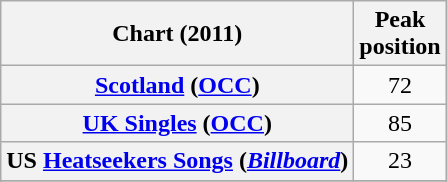<table class="wikitable sortable plainrowheaders" style="text-align:center;">
<tr>
<th scope="col">Chart (2011)</th>
<th scope="col">Peak<br>position</th>
</tr>
<tr>
<th scope="row"><a href='#'>Scotland</a> (<a href='#'>OCC</a>)</th>
<td>72</td>
</tr>
<tr>
<th scope="row"><a href='#'>UK Singles</a> (<a href='#'>OCC</a>)</th>
<td>85</td>
</tr>
<tr>
<th scope="row">US <a href='#'>Heatseekers Songs</a> (<em><a href='#'>Billboard</a></em>)</th>
<td>23</td>
</tr>
<tr>
</tr>
<tr>
</tr>
</table>
